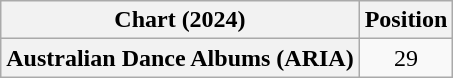<table class="wikitable plainrowheaders" style="text-align:center">
<tr>
<th scope="col">Chart (2024)</th>
<th scope="col">Position</th>
</tr>
<tr>
<th scope="row">Australian Dance Albums (ARIA)</th>
<td>29</td>
</tr>
</table>
